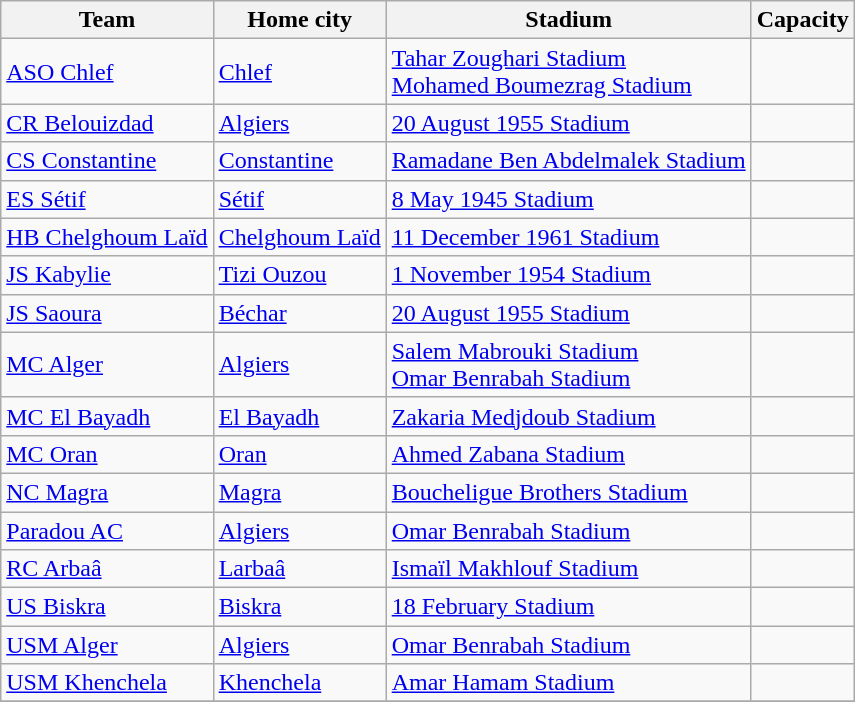<table class="wikitable sortable">
<tr>
<th>Team</th>
<th>Home city</th>
<th>Stadium</th>
<th>Capacity</th>
</tr>
<tr>
<td><a href='#'>ASO Chlef</a></td>
<td><a href='#'>Chlef</a></td>
<td><a href='#'>Tahar Zoughari Stadium</a><br><a href='#'>Mohamed Boumezrag Stadium</a></td>
<td style="text-align:center"><br></td>
</tr>
<tr>
<td><a href='#'>CR Belouizdad</a></td>
<td><a href='#'>Algiers</a></td>
<td><a href='#'>20 August 1955 Stadium</a></td>
<td style="text-align:center"></td>
</tr>
<tr>
<td><a href='#'>CS Constantine</a></td>
<td><a href='#'>Constantine</a></td>
<td><a href='#'>Ramadane Ben Abdelmalek Stadium</a></td>
<td style="text-align:center"></td>
</tr>
<tr>
<td><a href='#'>ES Sétif</a></td>
<td><a href='#'>Sétif</a></td>
<td><a href='#'>8 May 1945 Stadium</a></td>
<td style="text-align:center"></td>
</tr>
<tr>
<td><a href='#'>HB Chelghoum Laïd</a></td>
<td><a href='#'>Chelghoum Laïd</a></td>
<td><a href='#'>11 December 1961 Stadium</a></td>
<td style="text-align:center"></td>
</tr>
<tr>
<td><a href='#'>JS Kabylie</a></td>
<td><a href='#'>Tizi Ouzou</a></td>
<td><a href='#'>1 November 1954 Stadium</a></td>
<td style="text-align:center"></td>
</tr>
<tr>
<td><a href='#'>JS Saoura</a></td>
<td><a href='#'>Béchar</a></td>
<td><a href='#'>20 August 1955 Stadium</a></td>
<td style="text-align:center"></td>
</tr>
<tr>
<td><a href='#'>MC Alger</a></td>
<td><a href='#'>Algiers</a></td>
<td><a href='#'>Salem Mabrouki Stadium</a><br><a href='#'>Omar Benrabah Stadium</a></td>
<td style="text-align:center"><br></td>
</tr>
<tr>
<td><a href='#'>MC El Bayadh</a></td>
<td><a href='#'>El Bayadh</a></td>
<td><a href='#'>Zakaria Medjdoub Stadium</a></td>
<td style="text-align:center"></td>
</tr>
<tr>
<td><a href='#'>MC Oran</a></td>
<td><a href='#'>Oran</a></td>
<td><a href='#'>Ahmed Zabana Stadium</a></td>
<td style="text-align:center"></td>
</tr>
<tr>
<td><a href='#'>NC Magra</a></td>
<td><a href='#'>Magra</a></td>
<td><a href='#'>Boucheligue Brothers Stadium</a></td>
<td style="text-align:center"></td>
</tr>
<tr>
<td><a href='#'>Paradou AC</a></td>
<td><a href='#'>Algiers</a></td>
<td><a href='#'>Omar Benrabah Stadium</a></td>
<td style="text-align:center"></td>
</tr>
<tr>
<td><a href='#'>RC Arbaâ</a></td>
<td><a href='#'>Larbaâ</a></td>
<td><a href='#'>Ismaïl Makhlouf Stadium</a></td>
<td style="text-align:center"></td>
</tr>
<tr>
<td><a href='#'>US Biskra</a></td>
<td><a href='#'>Biskra</a></td>
<td><a href='#'>18 February Stadium</a></td>
<td style="text-align:center"></td>
</tr>
<tr>
<td><a href='#'>USM Alger</a></td>
<td><a href='#'>Algiers</a></td>
<td><a href='#'>Omar Benrabah Stadium</a></td>
<td style="text-align:center"></td>
</tr>
<tr>
<td><a href='#'>USM Khenchela</a></td>
<td><a href='#'>Khenchela</a></td>
<td><a href='#'>Amar Hamam Stadium</a></td>
<td style="text-align:center"></td>
</tr>
<tr>
</tr>
</table>
